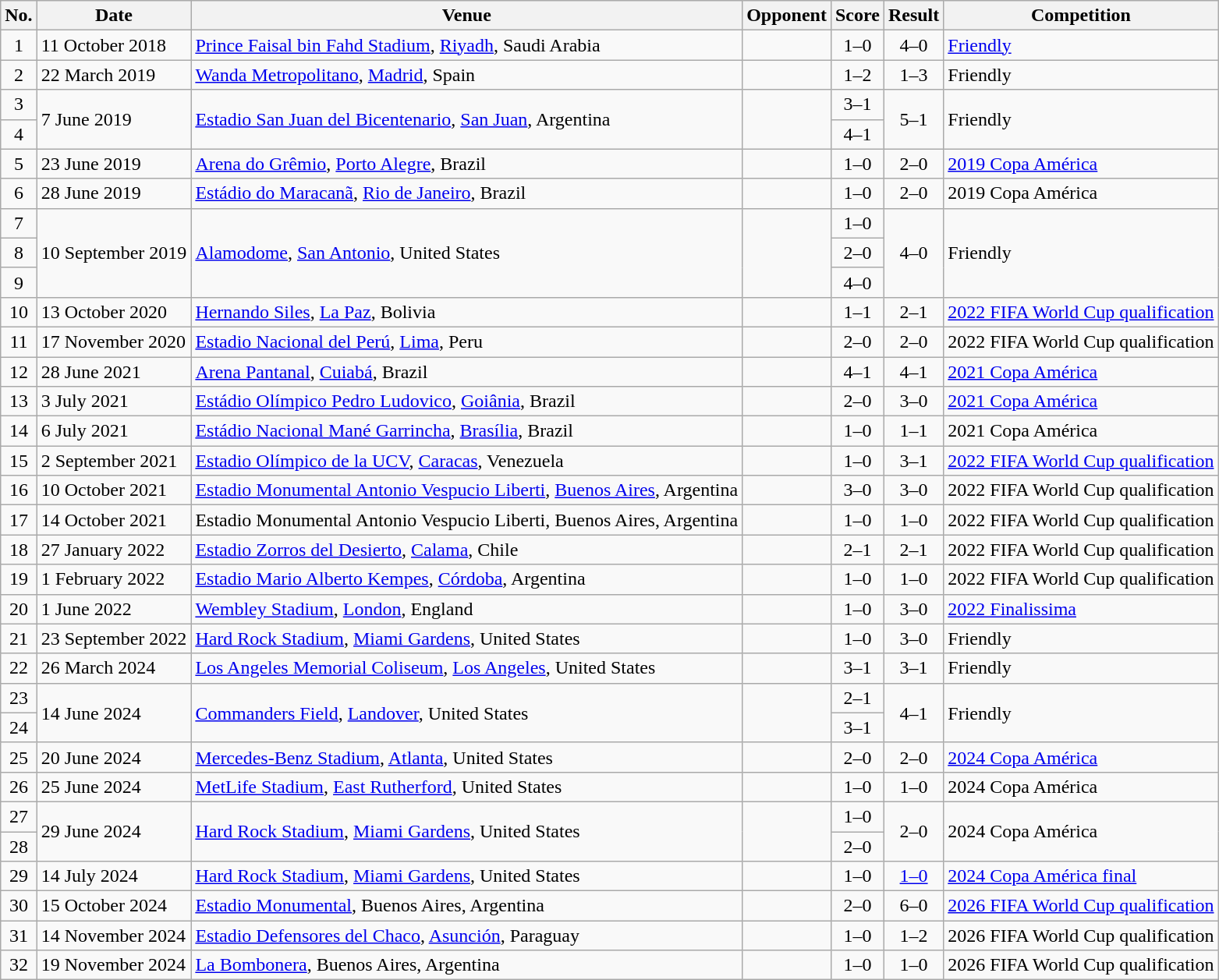<table class="wikitable sortable">
<tr>
<th scope="col">No.</th>
<th scope="col">Date</th>
<th scope="col">Venue</th>
<th scope="col">Opponent</th>
<th scope="col">Score</th>
<th scope="col">Result</th>
<th scope="col">Competition</th>
</tr>
<tr>
<td align="center">1</td>
<td>11 October 2018</td>
<td><a href='#'>Prince Faisal bin Fahd Stadium</a>, <a href='#'>Riyadh</a>, Saudi Arabia</td>
<td></td>
<td align="center">1–0</td>
<td align="center">4–0</td>
<td><a href='#'>Friendly</a></td>
</tr>
<tr>
<td align="center">2</td>
<td>22 March 2019</td>
<td><a href='#'>Wanda Metropolitano</a>, <a href='#'>Madrid</a>, Spain</td>
<td></td>
<td align="center">1–2</td>
<td align="center">1–3</td>
<td>Friendly</td>
</tr>
<tr>
<td align="center">3</td>
<td rowspan="2">7 June 2019</td>
<td rowspan="2"><a href='#'>Estadio San Juan del Bicentenario</a>, <a href='#'>San Juan</a>, Argentina</td>
<td rowspan="2"></td>
<td align="center">3–1</td>
<td align="center" rowspan="2">5–1</td>
<td rowspan="2">Friendly</td>
</tr>
<tr>
<td align="center">4</td>
<td align="center">4–1</td>
</tr>
<tr>
<td align="center">5</td>
<td>23 June 2019</td>
<td><a href='#'>Arena do Grêmio</a>, <a href='#'>Porto Alegre</a>, Brazil</td>
<td></td>
<td align="center">1–0</td>
<td align="center">2–0</td>
<td><a href='#'>2019 Copa América</a></td>
</tr>
<tr>
<td align="center">6</td>
<td>28 June 2019</td>
<td><a href='#'>Estádio do Maracanã</a>, <a href='#'>Rio de Janeiro</a>, Brazil</td>
<td></td>
<td align="center">1–0</td>
<td align="center">2–0</td>
<td>2019 Copa América</td>
</tr>
<tr>
<td align="center">7</td>
<td rowspan="3">10 September 2019</td>
<td rowspan="3"><a href='#'>Alamodome</a>, <a href='#'>San Antonio</a>, United States</td>
<td rowspan="3"></td>
<td align="center">1–0</td>
<td align="center" rowspan="3">4–0</td>
<td rowspan="3">Friendly</td>
</tr>
<tr>
<td align="center">8</td>
<td align="center">2–0</td>
</tr>
<tr>
<td align="center">9</td>
<td align="center">4–0</td>
</tr>
<tr>
<td align="center">10</td>
<td>13 October 2020</td>
<td><a href='#'>Hernando Siles</a>, <a href='#'>La Paz</a>, Bolivia</td>
<td></td>
<td align="center">1–1</td>
<td align="center">2–1</td>
<td><a href='#'>2022 FIFA World Cup qualification</a></td>
</tr>
<tr>
<td align="center">11</td>
<td>17 November 2020</td>
<td><a href='#'>Estadio Nacional del Perú</a>, <a href='#'>Lima</a>, Peru</td>
<td></td>
<td align="center">2–0</td>
<td align="center">2–0</td>
<td>2022 FIFA World Cup qualification</td>
</tr>
<tr>
<td align="center">12</td>
<td>28 June 2021</td>
<td><a href='#'>Arena Pantanal</a>, <a href='#'>Cuiabá</a>, Brazil</td>
<td></td>
<td align="center">4–1</td>
<td align="center">4–1</td>
<td><a href='#'>2021 Copa América</a></td>
</tr>
<tr>
<td align="center">13</td>
<td>3 July 2021</td>
<td><a href='#'>Estádio Olímpico Pedro Ludovico</a>, <a href='#'>Goiânia</a>, Brazil</td>
<td></td>
<td align="center">2–0</td>
<td align="center">3–0</td>
<td><a href='#'>2021 Copa América</a></td>
</tr>
<tr>
<td align="center">14</td>
<td>6 July 2021</td>
<td><a href='#'>Estádio Nacional Mané Garrincha</a>, <a href='#'>Brasília</a>, Brazil</td>
<td></td>
<td align="center">1–0</td>
<td align="center">1–1</td>
<td>2021 Copa América</td>
</tr>
<tr>
<td align="center">15</td>
<td>2 September 2021</td>
<td><a href='#'>Estadio Olímpico de la UCV</a>, <a href='#'>Caracas</a>, Venezuela</td>
<td></td>
<td align="center">1–0</td>
<td align="center">3–1</td>
<td><a href='#'>2022 FIFA World Cup qualification</a></td>
</tr>
<tr>
<td align="center">16</td>
<td>10 October 2021</td>
<td><a href='#'>Estadio Monumental Antonio Vespucio Liberti</a>, <a href='#'>Buenos Aires</a>, Argentina</td>
<td></td>
<td align="center">3–0</td>
<td align="center">3–0</td>
<td>2022 FIFA World Cup qualification</td>
</tr>
<tr>
<td align="center">17</td>
<td>14 October 2021</td>
<td>Estadio Monumental Antonio Vespucio Liberti, Buenos Aires, Argentina</td>
<td></td>
<td align="center">1–0</td>
<td align="center">1–0</td>
<td>2022 FIFA World Cup qualification</td>
</tr>
<tr>
<td align="center">18</td>
<td>27 January 2022</td>
<td><a href='#'>Estadio Zorros del Desierto</a>, <a href='#'>Calama</a>, Chile</td>
<td></td>
<td align="center">2–1</td>
<td align="center">2–1</td>
<td>2022 FIFA World Cup qualification</td>
</tr>
<tr>
<td align="center">19</td>
<td>1 February 2022</td>
<td><a href='#'>Estadio Mario Alberto Kempes</a>, <a href='#'>Córdoba</a>, Argentina</td>
<td></td>
<td align="center">1–0</td>
<td align="center">1–0</td>
<td>2022 FIFA World Cup qualification</td>
</tr>
<tr>
<td align="center">20</td>
<td>1 June 2022</td>
<td><a href='#'>Wembley Stadium</a>, <a href='#'>London</a>, England</td>
<td></td>
<td align="center">1–0</td>
<td align="center">3–0</td>
<td><a href='#'>2022 Finalissima</a></td>
</tr>
<tr>
<td align="center">21</td>
<td>23 September 2022</td>
<td><a href='#'>Hard Rock Stadium</a>, <a href='#'>Miami Gardens</a>, United States</td>
<td></td>
<td align="center">1–0</td>
<td align="center">3–0</td>
<td>Friendly</td>
</tr>
<tr>
<td align="center">22</td>
<td>26 March 2024</td>
<td><a href='#'>Los Angeles Memorial Coliseum</a>, <a href='#'>Los Angeles</a>, United States</td>
<td></td>
<td align="center">3–1</td>
<td align="center">3–1</td>
<td>Friendly</td>
</tr>
<tr>
<td align="center">23</td>
<td rowspan="2">14 June 2024</td>
<td rowspan="2"><a href='#'>Commanders Field</a>, <a href='#'>Landover</a>, United States</td>
<td rowspan="2"></td>
<td align="center">2–1</td>
<td rowspan="2" align="center">4–1</td>
<td rowspan="2">Friendly</td>
</tr>
<tr>
<td align="center">24</td>
<td align="center">3–1</td>
</tr>
<tr>
<td align="center">25</td>
<td>20 June 2024</td>
<td><a href='#'>Mercedes-Benz Stadium</a>, <a href='#'>Atlanta</a>, United States</td>
<td></td>
<td align="center">2–0</td>
<td align="center">2–0</td>
<td><a href='#'>2024 Copa América</a></td>
</tr>
<tr>
<td align="center">26</td>
<td>25 June 2024</td>
<td><a href='#'>MetLife Stadium</a>, <a href='#'>East Rutherford</a>, United States</td>
<td></td>
<td align="center">1–0</td>
<td align="center">1–0</td>
<td>2024 Copa América</td>
</tr>
<tr>
<td align="center">27</td>
<td rowspan=2>29 June 2024</td>
<td rowspan=2><a href='#'>Hard Rock Stadium</a>, <a href='#'>Miami Gardens</a>, United States</td>
<td rowspan=2></td>
<td align="center">1–0</td>
<td rowspan=2 align="center">2–0</td>
<td rowspan=2>2024 Copa América</td>
</tr>
<tr>
<td align="center">28</td>
<td align="center">2–0</td>
</tr>
<tr>
<td align="center">29</td>
<td>14 July 2024</td>
<td><a href='#'>Hard Rock Stadium</a>, <a href='#'>Miami Gardens</a>, United States</td>
<td></td>
<td align="center">1–0</td>
<td align="center"><a href='#'>1–0</a> </td>
<td><a href='#'>2024 Copa América final</a></td>
</tr>
<tr>
<td align="center">30</td>
<td>15 October 2024</td>
<td><a href='#'>Estadio Monumental</a>, Buenos Aires, Argentina</td>
<td></td>
<td align="center">2–0</td>
<td align="center">6–0</td>
<td><a href='#'>2026 FIFA World Cup qualification</a></td>
</tr>
<tr>
<td align="center">31</td>
<td>14 November 2024</td>
<td><a href='#'>Estadio Defensores del Chaco</a>, <a href='#'>Asunción</a>, Paraguay</td>
<td></td>
<td align="center">1–0</td>
<td align="center">1–2</td>
<td>2026 FIFA World Cup qualification</td>
</tr>
<tr>
<td align="center">32</td>
<td>19 November 2024</td>
<td><a href='#'>La Bombonera</a>, Buenos Aires, Argentina</td>
<td></td>
<td align="center">1–0</td>
<td align="center">1–0</td>
<td>2026 FIFA World Cup qualification</td>
</tr>
</table>
